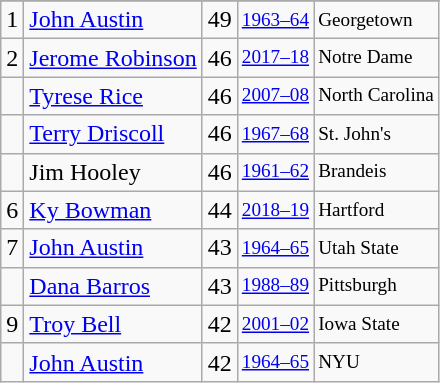<table class="wikitable">
<tr>
</tr>
<tr>
<td>1</td>
<td><a href='#'>John Austin</a></td>
<td>49</td>
<td style="font-size:80%;"><a href='#'>1963–64</a></td>
<td style="font-size:80%;">Georgetown</td>
</tr>
<tr>
<td>2</td>
<td><a href='#'>Jerome Robinson</a></td>
<td>46</td>
<td style="font-size:80%;"><a href='#'>2017–18</a></td>
<td style="font-size:80%;">Notre Dame</td>
</tr>
<tr>
<td></td>
<td><a href='#'>Tyrese Rice</a></td>
<td>46</td>
<td style="font-size:80%;"><a href='#'>2007–08</a></td>
<td style="font-size:80%;">North Carolina</td>
</tr>
<tr>
<td></td>
<td><a href='#'>Terry Driscoll</a></td>
<td>46</td>
<td style="font-size:80%;"><a href='#'>1967–68</a></td>
<td style="font-size:80%;">St. John's</td>
</tr>
<tr>
<td></td>
<td>Jim Hooley</td>
<td>46</td>
<td style="font-size:80%;"><a href='#'>1961–62</a></td>
<td style="font-size:80%;">Brandeis</td>
</tr>
<tr>
<td>6</td>
<td><a href='#'>Ky Bowman</a></td>
<td>44</td>
<td style="font-size:80%;"><a href='#'>2018–19</a></td>
<td style="font-size:80%;">Hartford</td>
</tr>
<tr>
<td>7</td>
<td><a href='#'>John Austin</a></td>
<td>43</td>
<td style="font-size:80%;"><a href='#'>1964–65</a></td>
<td style="font-size:80%;">Utah State</td>
</tr>
<tr>
<td></td>
<td><a href='#'>Dana Barros</a></td>
<td>43</td>
<td style="font-size:80%;"><a href='#'>1988–89</a></td>
<td style="font-size:80%;">Pittsburgh</td>
</tr>
<tr>
<td>9</td>
<td><a href='#'>Troy Bell</a></td>
<td>42</td>
<td style="font-size:80%;"><a href='#'>2001–02</a></td>
<td style="font-size:80%;">Iowa State</td>
</tr>
<tr>
<td></td>
<td><a href='#'>John Austin</a></td>
<td>42</td>
<td style="font-size:80%;"><a href='#'>1964–65</a></td>
<td style="font-size:80%;">NYU</td>
</tr>
</table>
